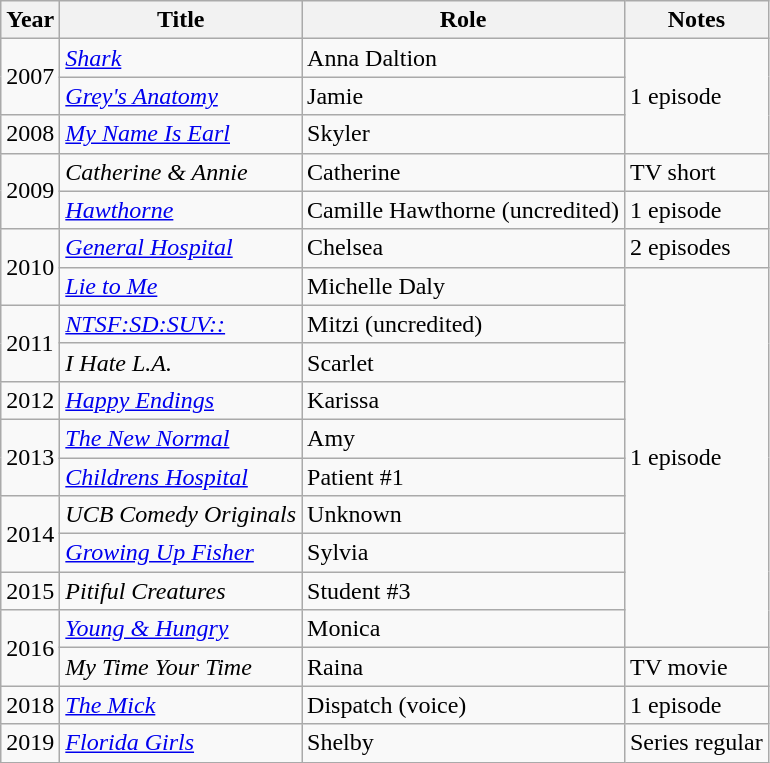<table class="wikitable sortable">
<tr>
<th>Year</th>
<th>Title</th>
<th>Role</th>
<th class="unsortable">Notes</th>
</tr>
<tr>
<td rowspan="2">2007</td>
<td><em><a href='#'>Shark</a></em></td>
<td>Anna Daltion</td>
<td rowspan="3">1 episode</td>
</tr>
<tr>
<td><em><a href='#'>Grey's Anatomy</a></em></td>
<td>Jamie</td>
</tr>
<tr>
<td>2008</td>
<td><em><a href='#'>My Name Is Earl</a></em></td>
<td>Skyler</td>
</tr>
<tr>
<td rowspan="2">2009</td>
<td><em>Catherine & Annie</em></td>
<td>Catherine</td>
<td>TV short</td>
</tr>
<tr>
<td><em><a href='#'>Hawthorne</a></em></td>
<td>Camille Hawthorne (uncredited)</td>
<td>1 episode</td>
</tr>
<tr>
<td rowspan="2">2010</td>
<td><em><a href='#'>General Hospital</a></em></td>
<td>Chelsea</td>
<td>2 episodes</td>
</tr>
<tr>
<td><em><a href='#'>Lie to Me</a></em></td>
<td>Michelle Daly</td>
<td rowspan="10">1 episode</td>
</tr>
<tr>
<td rowspan="2">2011</td>
<td><em><a href='#'>NTSF:SD:SUV::</a></em></td>
<td>Mitzi (uncredited)</td>
</tr>
<tr>
<td><em>I Hate L.A.</em></td>
<td>Scarlet</td>
</tr>
<tr>
<td>2012</td>
<td><em><a href='#'>Happy Endings</a></em></td>
<td>Karissa</td>
</tr>
<tr>
<td rowspan="2">2013</td>
<td><em><a href='#'>The New Normal</a></em></td>
<td>Amy</td>
</tr>
<tr>
<td><em><a href='#'>Childrens Hospital</a></em></td>
<td>Patient #1</td>
</tr>
<tr>
<td rowspan="2">2014</td>
<td><em>UCB Comedy Originals</em></td>
<td>Unknown</td>
</tr>
<tr>
<td><em><a href='#'>Growing Up Fisher</a></em></td>
<td>Sylvia</td>
</tr>
<tr>
<td>2015</td>
<td><em>Pitiful Creatures</em></td>
<td>Student #3</td>
</tr>
<tr>
<td rowspan="2">2016</td>
<td><em><a href='#'>Young & Hungry</a></em></td>
<td>Monica</td>
</tr>
<tr>
<td><em>My Time Your Time</em></td>
<td>Raina</td>
<td>TV movie</td>
</tr>
<tr>
<td>2018</td>
<td><em><a href='#'>The Mick</a></em></td>
<td>Dispatch (voice)</td>
<td>1 episode</td>
</tr>
<tr>
<td>2019</td>
<td><em><a href='#'>Florida Girls</a></em></td>
<td>Shelby</td>
<td>Series regular</td>
</tr>
</table>
